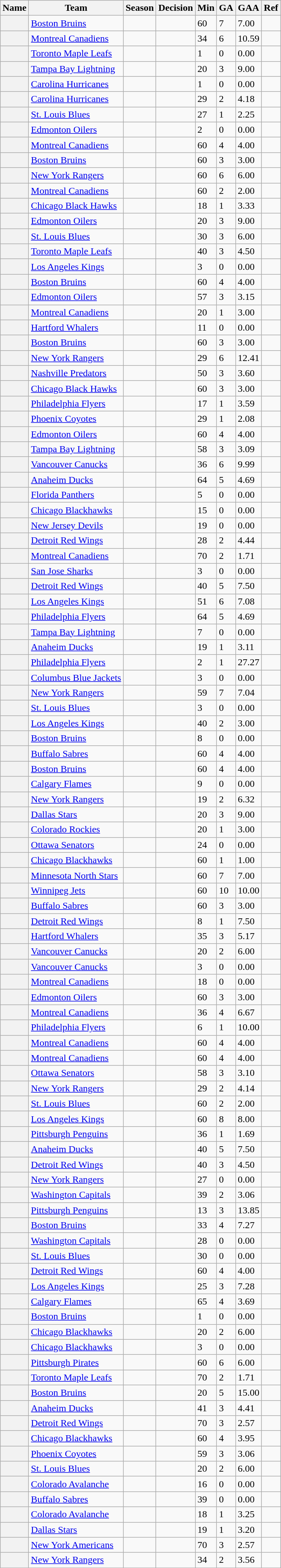<table class="wikitable sortable plainrowheaders">
<tr>
<th scope="col">Name</th>
<th scope="col">Team</th>
<th scope="col">Season</th>
<th scope="col">Decision</th>
<th scope="col" data-sort-type="number">Min</th>
<th scope="col" data-sort-type="number">GA</th>
<th scope="col" data-sort-type="number">GAA</th>
<th scope="col" class="unsortable">Ref</th>
</tr>
<tr>
<th scope="row"></th>
<td><a href='#'>Boston Bruins</a></td>
<td></td>
<td></td>
<td>60</td>
<td>7</td>
<td>7.00</td>
<td></td>
</tr>
<tr>
<th scope="row"></th>
<td><a href='#'>Montreal Canadiens</a></td>
<td></td>
<td></td>
<td>34</td>
<td>6</td>
<td>10.59</td>
<td></td>
</tr>
<tr>
<th scope="row"></th>
<td><a href='#'>Toronto Maple Leafs</a></td>
<td></td>
<td></td>
<td>1</td>
<td>0</td>
<td>0.00</td>
<td></td>
</tr>
<tr>
<th scope="row"></th>
<td><a href='#'>Tampa Bay Lightning</a></td>
<td></td>
<td></td>
<td>20</td>
<td>3</td>
<td>9.00</td>
<td></td>
</tr>
<tr>
<th scope="row"></th>
<td><a href='#'>Carolina Hurricanes</a></td>
<td></td>
<td></td>
<td>1</td>
<td>0</td>
<td>0.00</td>
<td></td>
</tr>
<tr>
<th scope="row"></th>
<td><a href='#'>Carolina Hurricanes</a></td>
<td></td>
<td></td>
<td>29</td>
<td>2</td>
<td>4.18</td>
<td></td>
</tr>
<tr>
<th scope="row"></th>
<td><a href='#'>St. Louis Blues</a></td>
<td></td>
<td></td>
<td>27</td>
<td>1</td>
<td>2.25</td>
<td></td>
</tr>
<tr>
<th scope="row"></th>
<td><a href='#'>Edmonton Oilers</a></td>
<td></td>
<td></td>
<td>2</td>
<td>0</td>
<td>0.00</td>
<td></td>
</tr>
<tr>
<th scope="row"></th>
<td><a href='#'>Montreal Canadiens</a></td>
<td></td>
<td></td>
<td>60</td>
<td>4</td>
<td>4.00</td>
<td></td>
</tr>
<tr>
<th scope="row"></th>
<td><a href='#'>Boston Bruins</a></td>
<td></td>
<td></td>
<td>60</td>
<td>3</td>
<td>3.00</td>
<td></td>
</tr>
<tr>
<th scope="row"></th>
<td><a href='#'>New York Rangers</a></td>
<td></td>
<td></td>
<td>60</td>
<td>6</td>
<td>6.00</td>
<td></td>
</tr>
<tr>
<th scope="row"></th>
<td><a href='#'>Montreal Canadiens</a></td>
<td></td>
<td></td>
<td>60</td>
<td>2</td>
<td>2.00</td>
<td></td>
</tr>
<tr>
<th scope="row"></th>
<td><a href='#'>Chicago Black Hawks</a></td>
<td></td>
<td></td>
<td>18</td>
<td>1</td>
<td>3.33</td>
<td></td>
</tr>
<tr>
<th scope="row"></th>
<td><a href='#'>Edmonton Oilers</a></td>
<td></td>
<td></td>
<td>20</td>
<td>3</td>
<td>9.00</td>
<td></td>
</tr>
<tr>
<th scope="row"></th>
<td><a href='#'>St. Louis Blues</a></td>
<td></td>
<td></td>
<td>30</td>
<td>3</td>
<td>6.00</td>
<td></td>
</tr>
<tr>
<th scope="row"></th>
<td><a href='#'>Toronto Maple Leafs</a></td>
<td></td>
<td></td>
<td>40</td>
<td>3</td>
<td>4.50</td>
<td></td>
</tr>
<tr>
<th scope="row"></th>
<td><a href='#'>Los Angeles Kings</a></td>
<td></td>
<td></td>
<td>3</td>
<td>0</td>
<td>0.00</td>
<td></td>
</tr>
<tr>
<th scope="row"></th>
<td><a href='#'>Boston Bruins</a></td>
<td></td>
<td></td>
<td>60</td>
<td>4</td>
<td>4.00</td>
<td></td>
</tr>
<tr>
<th scope="row"></th>
<td><a href='#'>Edmonton Oilers</a></td>
<td></td>
<td></td>
<td>57</td>
<td>3</td>
<td>3.15</td>
<td></td>
</tr>
<tr>
<th scope="row"></th>
<td><a href='#'>Montreal Canadiens</a></td>
<td></td>
<td></td>
<td>20</td>
<td>1</td>
<td>3.00</td>
<td></td>
</tr>
<tr>
<th scope="row"></th>
<td><a href='#'>Hartford Whalers</a></td>
<td></td>
<td></td>
<td>11</td>
<td>0</td>
<td>0.00</td>
<td></td>
</tr>
<tr>
<th scope="row"></th>
<td><a href='#'>Boston Bruins</a></td>
<td></td>
<td></td>
<td>60</td>
<td>3</td>
<td>3.00</td>
<td></td>
</tr>
<tr>
<th scope="row"></th>
<td><a href='#'>New York Rangers</a></td>
<td></td>
<td></td>
<td>29</td>
<td>6</td>
<td>12.41</td>
<td></td>
</tr>
<tr>
<th scope="row"></th>
<td><a href='#'>Nashville Predators</a></td>
<td></td>
<td></td>
<td>50</td>
<td>3</td>
<td>3.60</td>
<td></td>
</tr>
<tr>
<th scope="row"></th>
<td><a href='#'>Chicago Black Hawks</a></td>
<td></td>
<td></td>
<td>60</td>
<td>3</td>
<td>3.00</td>
<td></td>
</tr>
<tr>
<th scope="row"></th>
<td><a href='#'>Philadelphia Flyers</a></td>
<td></td>
<td></td>
<td>17</td>
<td>1</td>
<td>3.59</td>
<td></td>
</tr>
<tr>
<th scope="row"></th>
<td><a href='#'>Phoenix Coyotes</a></td>
<td></td>
<td></td>
<td>29</td>
<td>1</td>
<td>2.08</td>
<td></td>
</tr>
<tr>
<th scope="row"></th>
<td><a href='#'>Edmonton Oilers</a></td>
<td></td>
<td></td>
<td>60</td>
<td>4</td>
<td>4.00</td>
<td></td>
</tr>
<tr>
<th scope="row"></th>
<td><a href='#'>Tampa Bay Lightning</a></td>
<td></td>
<td></td>
<td>58</td>
<td>3</td>
<td>3.09</td>
<td></td>
</tr>
<tr>
<th scope="row"></th>
<td><a href='#'>Vancouver Canucks</a></td>
<td></td>
<td></td>
<td>36</td>
<td>6</td>
<td>9.99</td>
<td></td>
</tr>
<tr>
<th scope="row"></th>
<td><a href='#'>Anaheim Ducks</a></td>
<td></td>
<td></td>
<td>64</td>
<td>5</td>
<td>4.69</td>
<td></td>
</tr>
<tr>
<th scope="row"></th>
<td><a href='#'>Florida Panthers</a></td>
<td></td>
<td></td>
<td>5</td>
<td>0</td>
<td>0.00</td>
<td></td>
</tr>
<tr>
<th scope="row"></th>
<td><a href='#'>Chicago Blackhawks</a></td>
<td></td>
<td></td>
<td>15</td>
<td>0</td>
<td>0.00</td>
<td></td>
</tr>
<tr>
<th scope="row"></th>
<td><a href='#'>New Jersey Devils</a></td>
<td></td>
<td></td>
<td>19</td>
<td>0</td>
<td>0.00</td>
<td></td>
</tr>
<tr>
<th scope="row"></th>
<td><a href='#'>Detroit Red Wings</a></td>
<td></td>
<td></td>
<td>28</td>
<td>2</td>
<td>4.44</td>
<td></td>
</tr>
<tr>
<th scope="row"></th>
<td><a href='#'>Montreal Canadiens</a></td>
<td></td>
<td></td>
<td>70</td>
<td>2</td>
<td>1.71</td>
<td></td>
</tr>
<tr>
<th scope="row"></th>
<td><a href='#'>San Jose Sharks</a></td>
<td></td>
<td></td>
<td>3</td>
<td>0</td>
<td>0.00</td>
<td></td>
</tr>
<tr>
<th scope="row"></th>
<td><a href='#'>Detroit Red Wings</a></td>
<td></td>
<td></td>
<td>40</td>
<td>5</td>
<td>7.50</td>
<td></td>
</tr>
<tr>
<th scope="row"></th>
<td><a href='#'>Los Angeles Kings</a></td>
<td></td>
<td></td>
<td>51</td>
<td>6</td>
<td>7.08</td>
<td></td>
</tr>
<tr>
<th scope="row"></th>
<td><a href='#'>Philadelphia Flyers</a></td>
<td></td>
<td></td>
<td>64</td>
<td>5</td>
<td>4.69</td>
<td></td>
</tr>
<tr>
<th scope="row"></th>
<td><a href='#'>Tampa Bay Lightning</a></td>
<td></td>
<td></td>
<td>7</td>
<td>0</td>
<td>0.00</td>
<td></td>
</tr>
<tr>
<th scope="row"></th>
<td><a href='#'>Anaheim Ducks</a></td>
<td></td>
<td></td>
<td>19</td>
<td>1</td>
<td>3.11</td>
<td></td>
</tr>
<tr>
<th scope="row"></th>
<td><a href='#'>Philadelphia Flyers</a></td>
<td></td>
<td></td>
<td>2</td>
<td>1</td>
<td>27.27</td>
<td></td>
</tr>
<tr>
<th scope="row"></th>
<td><a href='#'>Columbus Blue Jackets</a></td>
<td></td>
<td></td>
<td>3</td>
<td>0</td>
<td>0.00</td>
<td></td>
</tr>
<tr>
<th scope="row"></th>
<td><a href='#'>New York Rangers</a></td>
<td></td>
<td></td>
<td>59</td>
<td>7</td>
<td>7.04</td>
<td></td>
</tr>
<tr>
<th scope="row"></th>
<td><a href='#'>St. Louis Blues</a></td>
<td></td>
<td></td>
<td>3</td>
<td>0</td>
<td>0.00</td>
<td></td>
</tr>
<tr>
<th scope="row"></th>
<td><a href='#'>Los Angeles Kings</a></td>
<td></td>
<td></td>
<td>40</td>
<td>2</td>
<td>3.00</td>
<td></td>
</tr>
<tr>
<th scope="row"></th>
<td><a href='#'>Boston Bruins</a></td>
<td></td>
<td></td>
<td>8</td>
<td>0</td>
<td>0.00</td>
<td></td>
</tr>
<tr>
<th scope="row"></th>
<td><a href='#'>Buffalo Sabres</a></td>
<td></td>
<td></td>
<td>60</td>
<td>4</td>
<td>4.00</td>
<td></td>
</tr>
<tr>
<th scope="row"></th>
<td><a href='#'>Boston Bruins</a></td>
<td></td>
<td></td>
<td>60</td>
<td>4</td>
<td>4.00</td>
<td></td>
</tr>
<tr>
<th scope="row"></th>
<td><a href='#'>Calgary Flames</a></td>
<td></td>
<td></td>
<td>9</td>
<td>0</td>
<td>0.00</td>
<td></td>
</tr>
<tr>
<th scope="row"></th>
<td><a href='#'>New York Rangers</a></td>
<td></td>
<td></td>
<td>19</td>
<td>2</td>
<td>6.32</td>
<td></td>
</tr>
<tr>
<th scope="row"></th>
<td><a href='#'>Dallas Stars</a></td>
<td></td>
<td></td>
<td>20</td>
<td>3</td>
<td>9.00</td>
<td></td>
</tr>
<tr>
<th scope="row"></th>
<td><a href='#'>Colorado Rockies</a></td>
<td></td>
<td></td>
<td>20</td>
<td>1</td>
<td>3.00</td>
<td></td>
</tr>
<tr>
<th scope="row"></th>
<td><a href='#'>Ottawa Senators</a></td>
<td></td>
<td></td>
<td>24</td>
<td>0</td>
<td>0.00</td>
<td></td>
</tr>
<tr>
<th scope="row"></th>
<td><a href='#'>Chicago Blackhawks</a></td>
<td></td>
<td></td>
<td>60</td>
<td>1</td>
<td>1.00</td>
<td></td>
</tr>
<tr>
<th scope="row"></th>
<td><a href='#'>Minnesota North Stars</a></td>
<td></td>
<td></td>
<td>60</td>
<td>7</td>
<td>7.00</td>
<td></td>
</tr>
<tr>
<th scope="row"></th>
<td><a href='#'>Winnipeg Jets</a></td>
<td></td>
<td></td>
<td>60</td>
<td>10</td>
<td>10.00</td>
<td></td>
</tr>
<tr>
<th scope="row"></th>
<td><a href='#'>Buffalo Sabres</a></td>
<td></td>
<td></td>
<td>60</td>
<td>3</td>
<td>3.00</td>
<td></td>
</tr>
<tr>
<th scope="row"></th>
<td><a href='#'>Detroit Red Wings</a></td>
<td></td>
<td></td>
<td>8</td>
<td>1</td>
<td>7.50</td>
<td></td>
</tr>
<tr>
<th scope="row"></th>
<td><a href='#'>Hartford Whalers</a></td>
<td></td>
<td></td>
<td>35</td>
<td>3</td>
<td>5.17</td>
<td></td>
</tr>
<tr>
<th scope="row"></th>
<td><a href='#'>Vancouver Canucks</a></td>
<td></td>
<td></td>
<td>20</td>
<td>2</td>
<td>6.00</td>
<td></td>
</tr>
<tr>
<th scope="row"></th>
<td><a href='#'>Vancouver Canucks</a></td>
<td></td>
<td></td>
<td>3</td>
<td>0</td>
<td>0.00</td>
<td></td>
</tr>
<tr>
<th scope="row"></th>
<td><a href='#'>Montreal Canadiens</a></td>
<td></td>
<td></td>
<td>18</td>
<td>0</td>
<td>0.00</td>
<td></td>
</tr>
<tr>
<th scope="row"></th>
<td><a href='#'>Edmonton Oilers</a></td>
<td></td>
<td></td>
<td>60</td>
<td>3</td>
<td>3.00</td>
<td></td>
</tr>
<tr>
<th scope="row"></th>
<td><a href='#'>Montreal Canadiens</a></td>
<td></td>
<td></td>
<td>36</td>
<td>4</td>
<td>6.67</td>
<td></td>
</tr>
<tr>
<th scope="row"></th>
<td><a href='#'>Philadelphia Flyers</a></td>
<td></td>
<td></td>
<td>6</td>
<td>1</td>
<td>10.00</td>
<td></td>
</tr>
<tr>
<th scope="row"></th>
<td><a href='#'>Montreal Canadiens</a></td>
<td></td>
<td></td>
<td>60</td>
<td>4</td>
<td>4.00</td>
<td></td>
</tr>
<tr>
<th scope="row"></th>
<td><a href='#'>Montreal Canadiens</a></td>
<td></td>
<td></td>
<td>60</td>
<td>4</td>
<td>4.00</td>
<td></td>
</tr>
<tr>
<th scope="row"></th>
<td><a href='#'>Ottawa Senators</a></td>
<td></td>
<td></td>
<td>58</td>
<td>3</td>
<td>3.10</td>
<td></td>
</tr>
<tr>
<th scope="row"></th>
<td><a href='#'>New York Rangers</a></td>
<td></td>
<td></td>
<td>29</td>
<td>2</td>
<td>4.14</td>
<td></td>
</tr>
<tr>
<th scope="row"></th>
<td><a href='#'>St. Louis Blues</a></td>
<td></td>
<td></td>
<td>60</td>
<td>2</td>
<td>2.00</td>
<td></td>
</tr>
<tr>
<th scope="row"></th>
<td><a href='#'>Los Angeles Kings</a></td>
<td></td>
<td></td>
<td>60</td>
<td>8</td>
<td>8.00</td>
<td></td>
</tr>
<tr>
<th scope="row"></th>
<td><a href='#'>Pittsburgh Penguins</a></td>
<td></td>
<td></td>
<td>36</td>
<td>1</td>
<td>1.69</td>
<td></td>
</tr>
<tr>
<th scope="row"></th>
<td><a href='#'>Anaheim Ducks</a></td>
<td></td>
<td></td>
<td>40</td>
<td>5</td>
<td>7.50</td>
<td></td>
</tr>
<tr>
<th scope="row"></th>
<td><a href='#'>Detroit Red Wings</a></td>
<td></td>
<td></td>
<td>40</td>
<td>3</td>
<td>4.50</td>
<td></td>
</tr>
<tr>
<th scope="row"></th>
<td><a href='#'>New York Rangers</a></td>
<td></td>
<td></td>
<td>27</td>
<td>0</td>
<td>0.00</td>
<td></td>
</tr>
<tr>
<th scope="row"></th>
<td><a href='#'>Washington Capitals</a></td>
<td></td>
<td></td>
<td>39</td>
<td>2</td>
<td>3.06</td>
<td></td>
</tr>
<tr>
<th scope="row"></th>
<td><a href='#'>Pittsburgh Penguins</a></td>
<td></td>
<td></td>
<td>13</td>
<td>3</td>
<td>13.85</td>
<td></td>
</tr>
<tr>
<th scope="row"></th>
<td><a href='#'>Boston Bruins</a></td>
<td></td>
<td></td>
<td>33</td>
<td>4</td>
<td>7.27</td>
<td></td>
</tr>
<tr>
<th scope="row"></th>
<td><a href='#'>Washington Capitals</a></td>
<td></td>
<td></td>
<td>28</td>
<td>0</td>
<td>0.00</td>
<td></td>
</tr>
<tr>
<th scope="row"></th>
<td><a href='#'>St. Louis Blues</a></td>
<td></td>
<td></td>
<td>30</td>
<td>0</td>
<td>0.00</td>
<td></td>
</tr>
<tr>
<th scope="row"></th>
<td><a href='#'>Detroit Red Wings</a></td>
<td></td>
<td></td>
<td>60</td>
<td>4</td>
<td>4.00</td>
<td></td>
</tr>
<tr>
<th scope="row"></th>
<td><a href='#'>Los Angeles Kings</a></td>
<td></td>
<td></td>
<td>25</td>
<td>3</td>
<td>7.28</td>
<td></td>
</tr>
<tr>
<th scope="row"></th>
<td><a href='#'>Calgary Flames</a></td>
<td></td>
<td></td>
<td>65</td>
<td>4</td>
<td>3.69</td>
<td></td>
</tr>
<tr>
<th scope="row"></th>
<td><a href='#'>Boston Bruins</a></td>
<td></td>
<td></td>
<td>1</td>
<td>0</td>
<td>0.00</td>
<td></td>
</tr>
<tr>
<th scope="row"></th>
<td><a href='#'>Chicago Blackhawks</a></td>
<td></td>
<td></td>
<td>20</td>
<td>2</td>
<td>6.00</td>
<td></td>
</tr>
<tr>
<th scope="row"></th>
<td><a href='#'>Chicago Blackhawks</a></td>
<td></td>
<td></td>
<td>3</td>
<td>0</td>
<td>0.00</td>
<td></td>
</tr>
<tr>
<th scope="row"></th>
<td><a href='#'>Pittsburgh Pirates</a></td>
<td></td>
<td></td>
<td>60</td>
<td>6</td>
<td>6.00</td>
<td></td>
</tr>
<tr>
<th scope="row"></th>
<td><a href='#'>Toronto Maple Leafs</a></td>
<td></td>
<td></td>
<td>70</td>
<td>2</td>
<td>1.71</td>
<td></td>
</tr>
<tr>
<th scope="row"></th>
<td><a href='#'>Boston Bruins</a></td>
<td></td>
<td></td>
<td>20</td>
<td>5</td>
<td>15.00</td>
<td></td>
</tr>
<tr>
<th scope="row"></th>
<td><a href='#'>Anaheim Ducks</a></td>
<td></td>
<td></td>
<td>41</td>
<td>3</td>
<td>4.41</td>
<td></td>
</tr>
<tr>
<th scope="row"></th>
<td><a href='#'>Detroit Red Wings</a></td>
<td></td>
<td></td>
<td>70</td>
<td>3</td>
<td>2.57</td>
<td></td>
</tr>
<tr>
<th scope="row"></th>
<td><a href='#'>Chicago Blackhawks</a></td>
<td></td>
<td></td>
<td>60</td>
<td>4</td>
<td>3.95</td>
<td></td>
</tr>
<tr>
<th scope="row"></th>
<td><a href='#'>Phoenix Coyotes</a></td>
<td></td>
<td></td>
<td>59</td>
<td>3</td>
<td>3.06</td>
<td></td>
</tr>
<tr>
<th scope="row"></th>
<td><a href='#'>St. Louis Blues</a></td>
<td></td>
<td></td>
<td>20</td>
<td>2</td>
<td>6.00</td>
<td></td>
</tr>
<tr>
<th scope="row"></th>
<td><a href='#'>Colorado Avalanche</a></td>
<td></td>
<td></td>
<td>16</td>
<td>0</td>
<td>0.00</td>
<td></td>
</tr>
<tr>
<th scope="row"></th>
<td><a href='#'>Buffalo Sabres</a></td>
<td></td>
<td></td>
<td>39</td>
<td>0</td>
<td>0.00</td>
<td></td>
</tr>
<tr>
<th scope="row"></th>
<td><a href='#'>Colorado Avalanche</a></td>
<td></td>
<td></td>
<td>18</td>
<td>1</td>
<td>3.25</td>
<td></td>
</tr>
<tr>
<th scope="row"></th>
<td><a href='#'>Dallas Stars</a></td>
<td></td>
<td></td>
<td>19</td>
<td>1</td>
<td>3.20</td>
<td></td>
</tr>
<tr>
<th scope="row"></th>
<td><a href='#'>New York Americans</a></td>
<td></td>
<td></td>
<td>70</td>
<td>3</td>
<td>2.57</td>
<td></td>
</tr>
<tr>
<th scope="row"></th>
<td><a href='#'>New York Rangers</a></td>
<td></td>
<td></td>
<td>34</td>
<td>2</td>
<td>3.56</td>
<td></td>
</tr>
</table>
